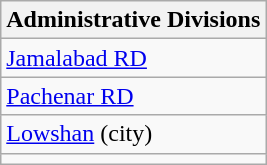<table class="wikitable">
<tr>
<th>Administrative Divisions</th>
</tr>
<tr>
<td><a href='#'>Jamalabad RD</a></td>
</tr>
<tr>
<td><a href='#'>Pachenar RD</a></td>
</tr>
<tr>
<td><a href='#'>Lowshan</a> (city)</td>
</tr>
<tr>
<td colspan=1></td>
</tr>
</table>
